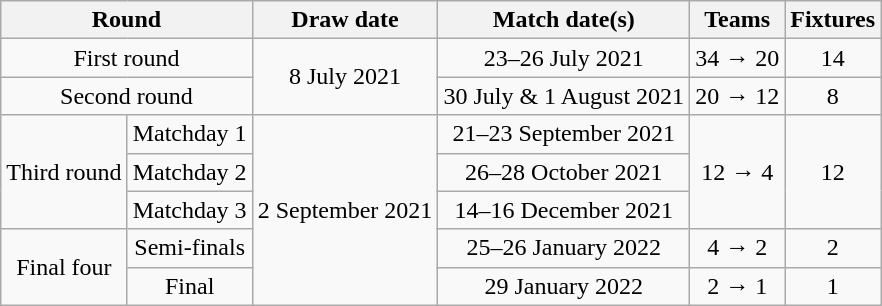<table class="wikitable" style="text-align:center;">
<tr>
<th colspan=2>Round</th>
<th>Draw date</th>
<th>Match date(s)</th>
<th>Teams</th>
<th>Fixtures</th>
</tr>
<tr>
<td colspan=2>First round</td>
<td rowspan=2>8 July 2021</td>
<td>23–26 July 2021</td>
<td>34 → 20</td>
<td>14</td>
</tr>
<tr>
<td colspan=2>Second round</td>
<td>30 July & 1 August 2021</td>
<td>20 → 12</td>
<td>8</td>
</tr>
<tr>
<td rowspan=3>Third round</td>
<td>Matchday 1</td>
<td rowspan=5>2 September 2021</td>
<td>21–23 September 2021</td>
<td rowspan=3>12 → 4</td>
<td rowspan=3>12</td>
</tr>
<tr>
<td>Matchday 2</td>
<td>26–28 October 2021</td>
</tr>
<tr>
<td>Matchday 3</td>
<td>14–16 December 2021</td>
</tr>
<tr>
<td rowspan=2>Final four</td>
<td>Semi-finals</td>
<td>25–26 January 2022</td>
<td>4 → 2</td>
<td>2</td>
</tr>
<tr>
<td>Final</td>
<td>29 January 2022</td>
<td>2 → 1</td>
<td>1</td>
</tr>
</table>
